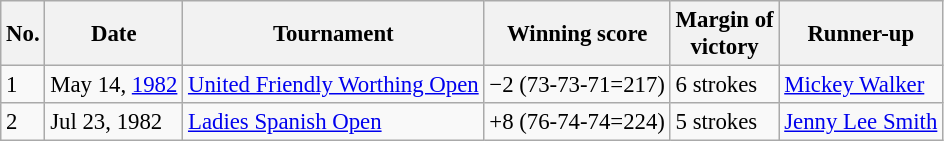<table class="wikitable" style="font-size:95%;">
<tr>
<th>No.</th>
<th>Date</th>
<th>Tournament</th>
<th>Winning score</th>
<th>Margin of<br>victory</th>
<th>Runner-up</th>
</tr>
<tr>
<td>1</td>
<td>May 14, <a href='#'>1982</a></td>
<td><a href='#'>United Friendly Worthing Open</a></td>
<td>−2 (73-73-71=217)</td>
<td>6 strokes</td>
<td> <a href='#'>Mickey Walker</a></td>
</tr>
<tr>
<td>2</td>
<td>Jul 23, 1982</td>
<td><a href='#'>Ladies Spanish Open</a></td>
<td>+8 (76-74-74=224)</td>
<td>5 strokes</td>
<td> <a href='#'>Jenny Lee Smith</a></td>
</tr>
</table>
